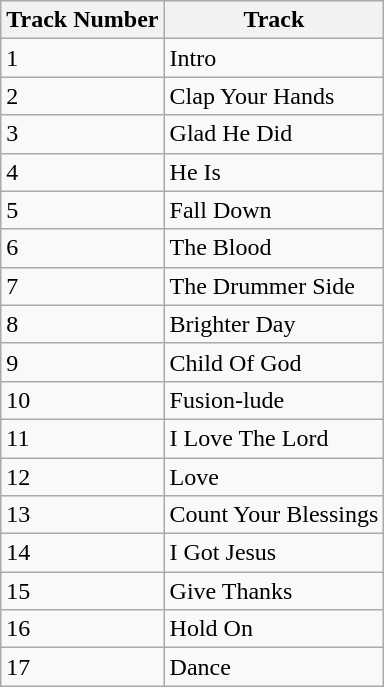<table class="wikitable" border="1">
<tr>
<th>Track Number</th>
<th>Track</th>
</tr>
<tr>
<td>1</td>
<td>Intro</td>
</tr>
<tr>
<td>2</td>
<td>Clap Your Hands</td>
</tr>
<tr>
<td>3</td>
<td>Glad He Did</td>
</tr>
<tr>
<td>4</td>
<td>He Is</td>
</tr>
<tr>
<td>5</td>
<td>Fall Down</td>
</tr>
<tr>
<td>6</td>
<td>The Blood</td>
</tr>
<tr>
<td>7</td>
<td>The Drummer Side</td>
</tr>
<tr>
<td>8</td>
<td>Brighter Day</td>
</tr>
<tr>
<td>9</td>
<td>Child Of God</td>
</tr>
<tr>
<td>10</td>
<td>Fusion-lude</td>
</tr>
<tr>
<td>11</td>
<td>I Love The Lord</td>
</tr>
<tr>
<td>12</td>
<td>Love</td>
</tr>
<tr>
<td>13</td>
<td>Count Your Blessings</td>
</tr>
<tr>
<td>14</td>
<td>I Got Jesus</td>
</tr>
<tr>
<td>15</td>
<td>Give Thanks</td>
</tr>
<tr>
<td>16</td>
<td>Hold On</td>
</tr>
<tr>
<td>17</td>
<td>Dance</td>
</tr>
</table>
